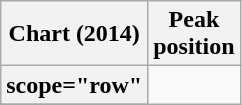<table class="wikitable plainrowheaders" style="text-align:center;">
<tr>
<th scope="col">Chart (2014)</th>
<th scope="col">Peak<br>position</th>
</tr>
<tr>
<th>scope="row"</th>
</tr>
<tr>
</tr>
</table>
